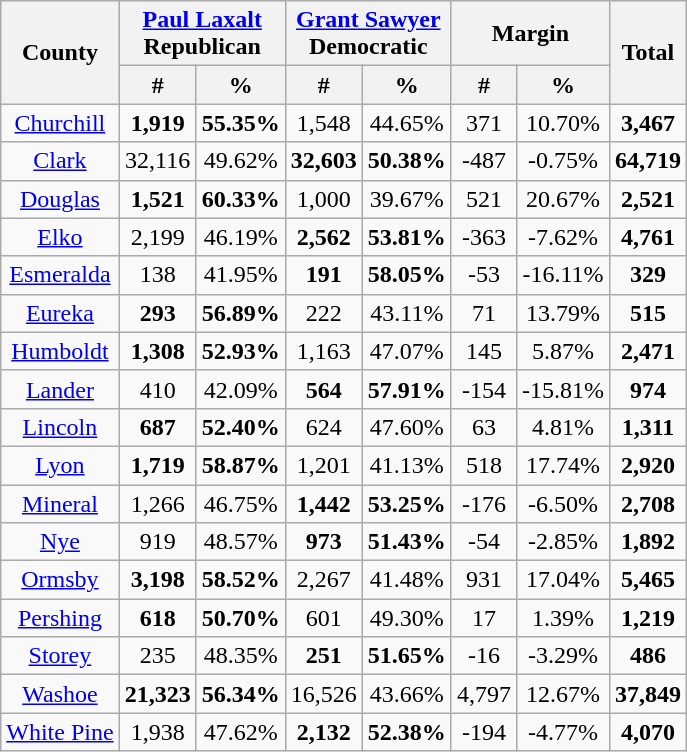<table class="wikitable sortable" style="text-align:center">
<tr>
<th rowspan="2">County</th>
<th style="text-align:center;" colspan="2"><a href='#'>Paul Laxalt</a><br>Republican</th>
<th style="text-align:center;" colspan="2"><a href='#'>Grant Sawyer</a><br>Democratic</th>
<th style="text-align:center;" colspan="2">Margin</th>
<th style="text-align:center;" rowspan="2">Total</th>
</tr>
<tr>
<th style="text-align:center;" data-sort-type="number">#</th>
<th style="text-align:center;" data-sort-type="number">%</th>
<th style="text-align:center;" data-sort-type="number">#</th>
<th style="text-align:center;" data-sort-type="number">%</th>
<th style="text-align:center;" data-sort-type="number">#</th>
<th style="text-align:center;" data-sort-type="number">%</th>
</tr>
<tr style="text-align:center;">
<td><a href='#'>Churchill</a></td>
<td><strong>1,919</strong></td>
<td><strong>55.35%</strong></td>
<td>1,548</td>
<td>44.65%</td>
<td>371</td>
<td>10.70%</td>
<td><strong>3,467</strong></td>
</tr>
<tr style="text-align:center;">
<td><a href='#'>Clark</a></td>
<td>32,116</td>
<td>49.62%</td>
<td><strong>32,603</strong></td>
<td><strong>50.38%</strong></td>
<td>-487</td>
<td>-0.75%</td>
<td><strong>64,719</strong></td>
</tr>
<tr style="text-align:center;">
<td><a href='#'>Douglas</a></td>
<td><strong>1,521</strong></td>
<td><strong>60.33%</strong></td>
<td>1,000</td>
<td>39.67%</td>
<td>521</td>
<td>20.67%</td>
<td><strong>2,521</strong></td>
</tr>
<tr style="text-align:center;">
<td><a href='#'>Elko</a></td>
<td>2,199</td>
<td>46.19%</td>
<td><strong>2,562</strong></td>
<td><strong>53.81%</strong></td>
<td>-363</td>
<td>-7.62%</td>
<td><strong>4,761</strong></td>
</tr>
<tr style="text-align:center;">
<td><a href='#'>Esmeralda</a></td>
<td>138</td>
<td>41.95%</td>
<td><strong>191</strong></td>
<td><strong>58.05%</strong></td>
<td>-53</td>
<td>-16.11%</td>
<td><strong>329</strong></td>
</tr>
<tr style="text-align:center;">
<td><a href='#'>Eureka</a></td>
<td><strong>293</strong></td>
<td><strong>56.89%</strong></td>
<td>222</td>
<td>43.11%</td>
<td>71</td>
<td>13.79%</td>
<td><strong>515</strong></td>
</tr>
<tr style="text-align:center;">
<td><a href='#'>Humboldt</a></td>
<td><strong>1,308</strong></td>
<td><strong>52.93%</strong></td>
<td>1,163</td>
<td>47.07%</td>
<td>145</td>
<td>5.87%</td>
<td><strong>2,471</strong></td>
</tr>
<tr style="text-align:center;">
<td><a href='#'>Lander</a></td>
<td>410</td>
<td>42.09%</td>
<td><strong>564</strong></td>
<td><strong>57.91%</strong></td>
<td>-154</td>
<td>-15.81%</td>
<td><strong>974</strong></td>
</tr>
<tr style="text-align:center;">
<td><a href='#'>Lincoln</a></td>
<td><strong>687</strong></td>
<td><strong>52.40%</strong></td>
<td>624</td>
<td>47.60%</td>
<td>63</td>
<td>4.81%</td>
<td><strong>1,311</strong></td>
</tr>
<tr style="text-align:center;">
<td><a href='#'>Lyon</a></td>
<td><strong>1,719</strong></td>
<td><strong>58.87%</strong></td>
<td>1,201</td>
<td>41.13%</td>
<td>518</td>
<td>17.74%</td>
<td><strong>2,920</strong></td>
</tr>
<tr style="text-align:center;">
<td><a href='#'>Mineral</a></td>
<td>1,266</td>
<td>46.75%</td>
<td><strong>1,442</strong></td>
<td><strong>53.25%</strong></td>
<td>-176</td>
<td>-6.50%</td>
<td><strong>2,708</strong></td>
</tr>
<tr style="text-align:center;">
<td><a href='#'>Nye</a></td>
<td>919</td>
<td>48.57%</td>
<td><strong>973</strong></td>
<td><strong>51.43%</strong></td>
<td>-54</td>
<td>-2.85%</td>
<td><strong>1,892</strong></td>
</tr>
<tr style="text-align:center;">
<td><a href='#'>Ormsby</a></td>
<td><strong>3,198</strong></td>
<td><strong>58.52%</strong></td>
<td>2,267</td>
<td>41.48%</td>
<td>931</td>
<td>17.04%</td>
<td><strong>5,465</strong></td>
</tr>
<tr style="text-align:center;">
<td><a href='#'>Pershing</a></td>
<td><strong>618</strong></td>
<td><strong>50.70%</strong></td>
<td>601</td>
<td>49.30%</td>
<td>17</td>
<td>1.39%</td>
<td><strong>1,219</strong></td>
</tr>
<tr style="text-align:center;">
<td><a href='#'>Storey</a></td>
<td>235</td>
<td>48.35%</td>
<td><strong>251</strong></td>
<td><strong>51.65%</strong></td>
<td>-16</td>
<td>-3.29%</td>
<td><strong>486</strong></td>
</tr>
<tr style="text-align:center;">
<td><a href='#'>Washoe</a></td>
<td><strong>21,323</strong></td>
<td><strong>56.34%</strong></td>
<td>16,526</td>
<td>43.66%</td>
<td>4,797</td>
<td>12.67%</td>
<td><strong>37,849</strong></td>
</tr>
<tr style="text-align:center;">
<td><a href='#'>White Pine</a></td>
<td>1,938</td>
<td>47.62%</td>
<td><strong>2,132</strong></td>
<td><strong>52.38%</strong></td>
<td>-194</td>
<td>-4.77%</td>
<td><strong>4,070</strong></td>
</tr>
</table>
